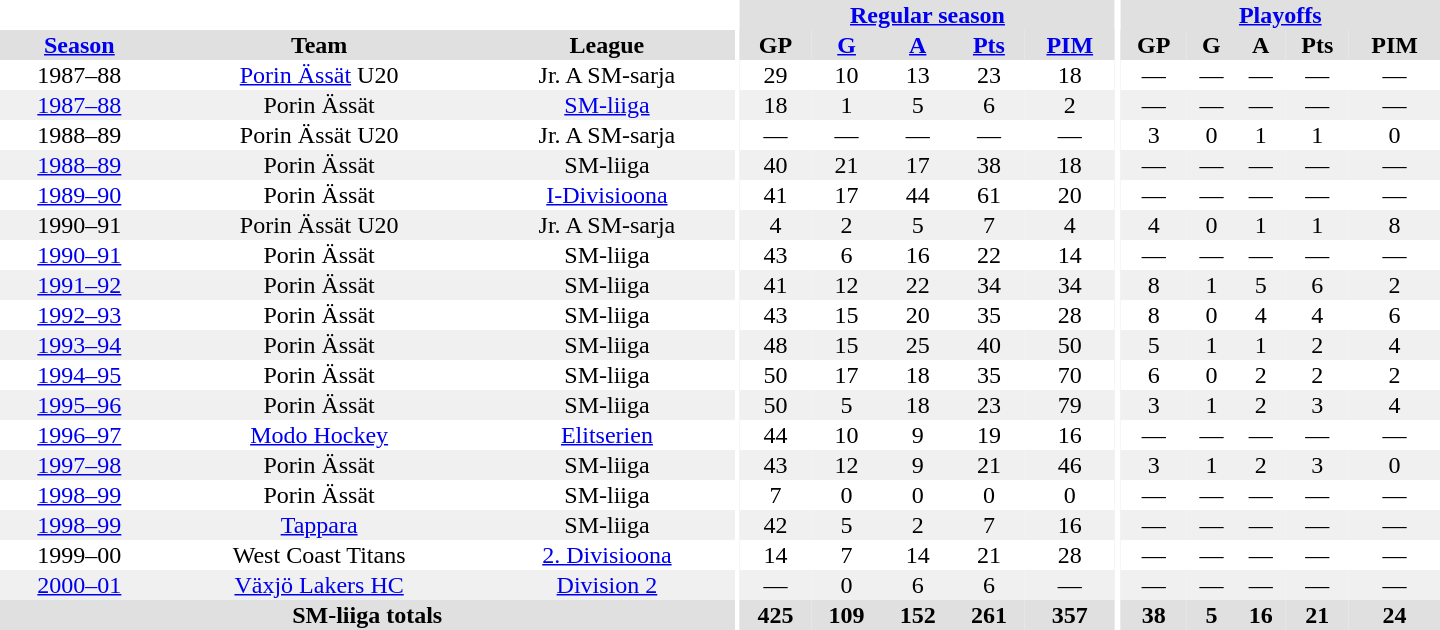<table border="0" cellpadding="1" cellspacing="0" style="text-align:center; width:60em">
<tr bgcolor="#e0e0e0">
<th colspan="3" bgcolor="#ffffff"></th>
<th rowspan="99" bgcolor="#ffffff"></th>
<th colspan="5"><a href='#'>Regular season</a></th>
<th rowspan="99" bgcolor="#ffffff"></th>
<th colspan="5"><a href='#'>Playoffs</a></th>
</tr>
<tr bgcolor="#e0e0e0">
<th><a href='#'>Season</a></th>
<th>Team</th>
<th>League</th>
<th>GP</th>
<th><a href='#'>G</a></th>
<th><a href='#'>A</a></th>
<th><a href='#'>Pts</a></th>
<th><a href='#'>PIM</a></th>
<th>GP</th>
<th>G</th>
<th>A</th>
<th>Pts</th>
<th>PIM</th>
</tr>
<tr>
<td>1987–88</td>
<td><a href='#'>Porin Ässät</a> U20</td>
<td>Jr. A SM-sarja</td>
<td>29</td>
<td>10</td>
<td>13</td>
<td>23</td>
<td>18</td>
<td>—</td>
<td>—</td>
<td>—</td>
<td>—</td>
<td>—</td>
</tr>
<tr bgcolor="#f0f0f0">
<td><a href='#'>1987–88</a></td>
<td>Porin Ässät</td>
<td><a href='#'>SM-liiga</a></td>
<td>18</td>
<td>1</td>
<td>5</td>
<td>6</td>
<td>2</td>
<td>—</td>
<td>—</td>
<td>—</td>
<td>—</td>
<td>—</td>
</tr>
<tr>
<td>1988–89</td>
<td>Porin Ässät U20</td>
<td>Jr. A SM-sarja</td>
<td>—</td>
<td>—</td>
<td>—</td>
<td>—</td>
<td>—</td>
<td>3</td>
<td>0</td>
<td>1</td>
<td>1</td>
<td>0</td>
</tr>
<tr bgcolor="#f0f0f0">
<td><a href='#'>1988–89</a></td>
<td>Porin Ässät</td>
<td>SM-liiga</td>
<td>40</td>
<td>21</td>
<td>17</td>
<td>38</td>
<td>18</td>
<td>—</td>
<td>—</td>
<td>—</td>
<td>—</td>
<td>—</td>
</tr>
<tr>
<td><a href='#'>1989–90</a></td>
<td>Porin Ässät</td>
<td><a href='#'>I-Divisioona</a></td>
<td>41</td>
<td>17</td>
<td>44</td>
<td>61</td>
<td>20</td>
<td>—</td>
<td>—</td>
<td>—</td>
<td>—</td>
<td>—</td>
</tr>
<tr bgcolor="#f0f0f0">
<td>1990–91</td>
<td>Porin Ässät U20</td>
<td>Jr. A SM-sarja</td>
<td>4</td>
<td>2</td>
<td>5</td>
<td>7</td>
<td>4</td>
<td>4</td>
<td>0</td>
<td>1</td>
<td>1</td>
<td>8</td>
</tr>
<tr>
<td><a href='#'>1990–91</a></td>
<td>Porin Ässät</td>
<td>SM-liiga</td>
<td>43</td>
<td>6</td>
<td>16</td>
<td>22</td>
<td>14</td>
<td>—</td>
<td>—</td>
<td>—</td>
<td>—</td>
<td>—</td>
</tr>
<tr bgcolor="#f0f0f0">
<td><a href='#'>1991–92</a></td>
<td>Porin Ässät</td>
<td>SM-liiga</td>
<td>41</td>
<td>12</td>
<td>22</td>
<td>34</td>
<td>34</td>
<td>8</td>
<td>1</td>
<td>5</td>
<td>6</td>
<td>2</td>
</tr>
<tr>
<td><a href='#'>1992–93</a></td>
<td>Porin Ässät</td>
<td>SM-liiga</td>
<td>43</td>
<td>15</td>
<td>20</td>
<td>35</td>
<td>28</td>
<td>8</td>
<td>0</td>
<td>4</td>
<td>4</td>
<td>6</td>
</tr>
<tr bgcolor="#f0f0f0">
<td><a href='#'>1993–94</a></td>
<td>Porin Ässät</td>
<td>SM-liiga</td>
<td>48</td>
<td>15</td>
<td>25</td>
<td>40</td>
<td>50</td>
<td>5</td>
<td>1</td>
<td>1</td>
<td>2</td>
<td>4</td>
</tr>
<tr>
<td><a href='#'>1994–95</a></td>
<td>Porin Ässät</td>
<td>SM-liiga</td>
<td>50</td>
<td>17</td>
<td>18</td>
<td>35</td>
<td>70</td>
<td>6</td>
<td>0</td>
<td>2</td>
<td>2</td>
<td>2</td>
</tr>
<tr bgcolor="#f0f0f0">
<td><a href='#'>1995–96</a></td>
<td>Porin Ässät</td>
<td>SM-liiga</td>
<td>50</td>
<td>5</td>
<td>18</td>
<td>23</td>
<td>79</td>
<td>3</td>
<td>1</td>
<td>2</td>
<td>3</td>
<td>4</td>
</tr>
<tr>
<td><a href='#'>1996–97</a></td>
<td><a href='#'>Modo Hockey</a></td>
<td><a href='#'>Elitserien</a></td>
<td>44</td>
<td>10</td>
<td>9</td>
<td>19</td>
<td>16</td>
<td>—</td>
<td>—</td>
<td>—</td>
<td>—</td>
<td>—</td>
</tr>
<tr bgcolor="#f0f0f0">
<td><a href='#'>1997–98</a></td>
<td>Porin Ässät</td>
<td>SM-liiga</td>
<td>43</td>
<td>12</td>
<td>9</td>
<td>21</td>
<td>46</td>
<td>3</td>
<td>1</td>
<td>2</td>
<td>3</td>
<td>0</td>
</tr>
<tr>
<td><a href='#'>1998–99</a></td>
<td>Porin Ässät</td>
<td>SM-liiga</td>
<td>7</td>
<td>0</td>
<td>0</td>
<td>0</td>
<td>0</td>
<td>—</td>
<td>—</td>
<td>—</td>
<td>—</td>
<td>—</td>
</tr>
<tr bgcolor="#f0f0f0">
<td><a href='#'>1998–99</a></td>
<td><a href='#'>Tappara</a></td>
<td>SM-liiga</td>
<td>42</td>
<td>5</td>
<td>2</td>
<td>7</td>
<td>16</td>
<td>—</td>
<td>—</td>
<td>—</td>
<td>—</td>
<td>—</td>
</tr>
<tr>
<td>1999–00</td>
<td>West Coast Titans</td>
<td><a href='#'>2. Divisioona</a></td>
<td>14</td>
<td>7</td>
<td>14</td>
<td>21</td>
<td>28</td>
<td>—</td>
<td>—</td>
<td>—</td>
<td>—</td>
<td>—</td>
</tr>
<tr bgcolor="#f0f0f0">
<td><a href='#'>2000–01</a></td>
<td><a href='#'>Växjö Lakers HC</a></td>
<td><a href='#'>Division 2</a></td>
<td>—</td>
<td>0</td>
<td>6</td>
<td>6</td>
<td>—</td>
<td>—</td>
<td>—</td>
<td>—</td>
<td>—</td>
<td>—</td>
</tr>
<tr>
</tr>
<tr ALIGN="center" bgcolor="#e0e0e0">
<th colspan="3">SM-liiga totals</th>
<th ALIGN="center">425</th>
<th ALIGN="center">109</th>
<th ALIGN="center">152</th>
<th ALIGN="center">261</th>
<th ALIGN="center">357</th>
<th ALIGN="center">38</th>
<th ALIGN="center">5</th>
<th ALIGN="center">16</th>
<th ALIGN="center">21</th>
<th ALIGN="center">24</th>
</tr>
</table>
